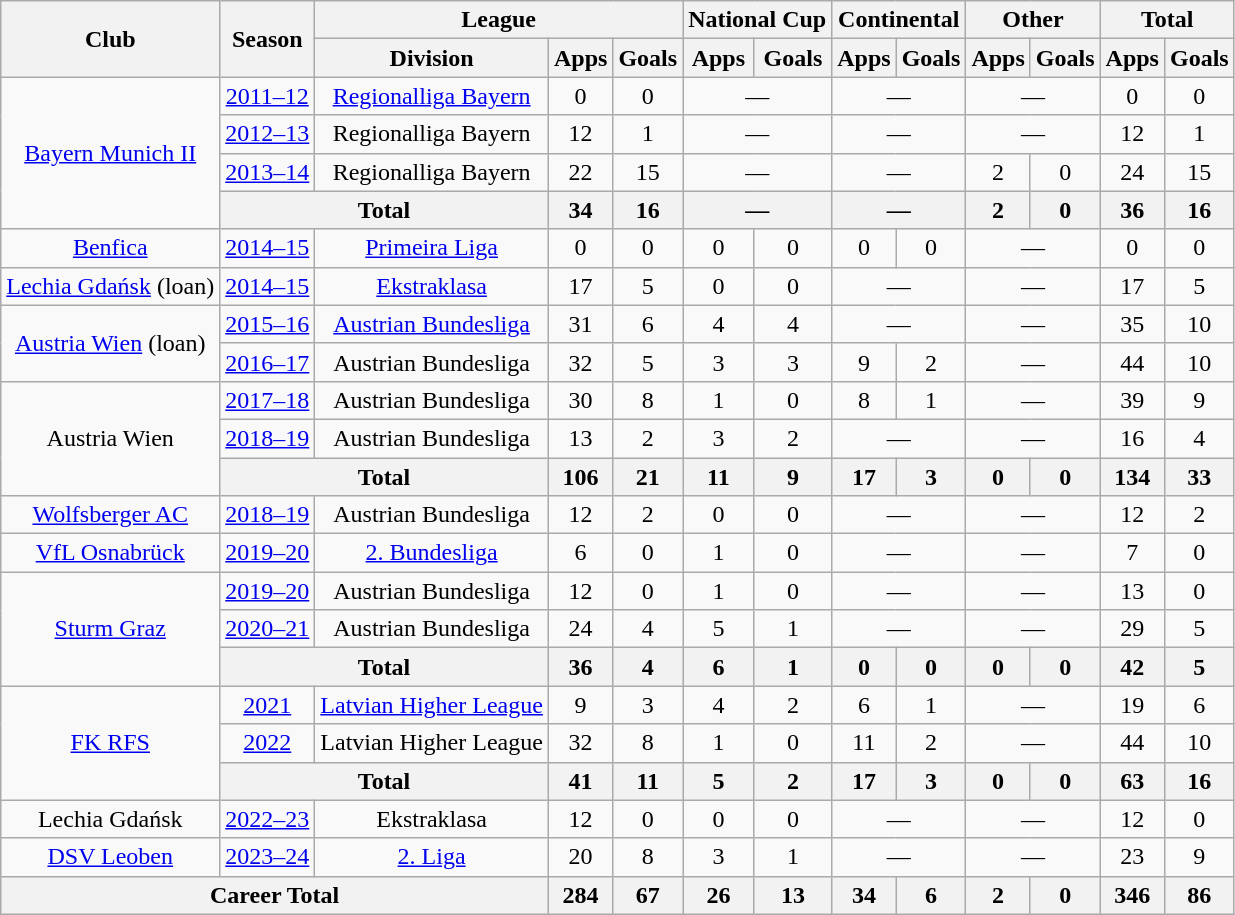<table class="wikitable" Style="text-align: center">
<tr>
<th rowspan="2">Club</th>
<th rowspan="2">Season</th>
<th colspan="3">League</th>
<th colspan="2">National Cup</th>
<th colspan="2">Continental</th>
<th colspan="2">Other</th>
<th colspan="2">Total</th>
</tr>
<tr>
<th>Division</th>
<th>Apps</th>
<th>Goals</th>
<th>Apps</th>
<th>Goals</th>
<th>Apps</th>
<th>Goals</th>
<th>Apps</th>
<th>Goals</th>
<th>Apps</th>
<th>Goals</th>
</tr>
<tr>
<td rowspan="4"><a href='#'>Bayern Munich II</a></td>
<td><a href='#'>2011–12</a></td>
<td><a href='#'>Regionalliga Bayern</a></td>
<td>0</td>
<td>0</td>
<td colspan="2">—</td>
<td colspan="2">—</td>
<td colspan="2">—</td>
<td>0</td>
<td>0</td>
</tr>
<tr>
<td><a href='#'>2012–13</a></td>
<td>Regionalliga Bayern</td>
<td>12</td>
<td>1</td>
<td colspan="2">—</td>
<td colspan="2">—</td>
<td colspan="2">—</td>
<td>12</td>
<td>1</td>
</tr>
<tr>
<td><a href='#'>2013–14</a></td>
<td>Regionalliga Bayern</td>
<td>22</td>
<td>15</td>
<td colspan="2">—</td>
<td colspan="2">—</td>
<td>2</td>
<td>0</td>
<td>24</td>
<td>15</td>
</tr>
<tr>
<th colspan="2">Total</th>
<th>34</th>
<th>16</th>
<th colspan="2">—</th>
<th colspan="2">—</th>
<th>2</th>
<th>0</th>
<th>36</th>
<th>16</th>
</tr>
<tr>
<td><a href='#'>Benfica</a></td>
<td><a href='#'>2014–15</a></td>
<td><a href='#'>Primeira Liga</a></td>
<td>0</td>
<td>0</td>
<td>0</td>
<td>0</td>
<td>0</td>
<td>0</td>
<td colspan="2">—</td>
<td>0</td>
<td>0</td>
</tr>
<tr>
<td><a href='#'>Lechia Gdańsk</a> (loan)</td>
<td><a href='#'>2014–15</a></td>
<td><a href='#'>Ekstraklasa</a></td>
<td>17</td>
<td>5</td>
<td>0</td>
<td>0</td>
<td colspan="2">—</td>
<td colspan="2">—</td>
<td>17</td>
<td>5</td>
</tr>
<tr>
<td rowspan="2"><a href='#'>Austria Wien</a> (loan)</td>
<td><a href='#'>2015–16</a></td>
<td><a href='#'>Austrian Bundesliga</a></td>
<td>31</td>
<td>6</td>
<td>4</td>
<td>4</td>
<td colspan="2">—</td>
<td colspan="2">—</td>
<td>35</td>
<td>10</td>
</tr>
<tr>
<td><a href='#'>2016–17</a></td>
<td>Austrian Bundesliga</td>
<td>32</td>
<td>5</td>
<td>3</td>
<td>3</td>
<td>9</td>
<td>2</td>
<td colspan="2">—</td>
<td>44</td>
<td>10</td>
</tr>
<tr>
<td rowspan="3">Austria Wien</td>
<td><a href='#'>2017–18</a></td>
<td>Austrian Bundesliga</td>
<td>30</td>
<td>8</td>
<td>1</td>
<td>0</td>
<td>8</td>
<td>1</td>
<td colspan="2">—</td>
<td>39</td>
<td>9</td>
</tr>
<tr>
<td><a href='#'>2018–19</a></td>
<td>Austrian Bundesliga</td>
<td>13</td>
<td>2</td>
<td>3</td>
<td>2</td>
<td colspan="2">—</td>
<td colspan="2">—</td>
<td>16</td>
<td>4</td>
</tr>
<tr>
<th colspan="2">Total</th>
<th>106</th>
<th>21</th>
<th>11</th>
<th>9</th>
<th>17</th>
<th>3</th>
<th>0</th>
<th>0</th>
<th>134</th>
<th>33</th>
</tr>
<tr>
<td><a href='#'>Wolfsberger AC</a></td>
<td><a href='#'>2018–19</a></td>
<td>Austrian Bundesliga</td>
<td>12</td>
<td>2</td>
<td>0</td>
<td>0</td>
<td colspan="2">—</td>
<td colspan="2">—</td>
<td>12</td>
<td>2</td>
</tr>
<tr>
<td><a href='#'>VfL Osnabrück</a></td>
<td><a href='#'>2019–20</a></td>
<td><a href='#'>2. Bundesliga</a></td>
<td>6</td>
<td>0</td>
<td>1</td>
<td>0</td>
<td colspan="2">—</td>
<td colspan="2">—</td>
<td>7</td>
<td>0</td>
</tr>
<tr>
<td rowspan="3"><a href='#'>Sturm Graz</a></td>
<td><a href='#'>2019–20</a></td>
<td>Austrian Bundesliga</td>
<td>12</td>
<td>0</td>
<td>1</td>
<td>0</td>
<td colspan="2">—</td>
<td colspan="2">—</td>
<td>13</td>
<td>0</td>
</tr>
<tr>
<td><a href='#'>2020–21</a></td>
<td>Austrian Bundesliga</td>
<td>24</td>
<td>4</td>
<td>5</td>
<td>1</td>
<td colspan="2">—</td>
<td colspan="2">—</td>
<td>29</td>
<td>5</td>
</tr>
<tr>
<th colspan="2">Total</th>
<th>36</th>
<th>4</th>
<th>6</th>
<th>1</th>
<th>0</th>
<th>0</th>
<th>0</th>
<th>0</th>
<th>42</th>
<th>5</th>
</tr>
<tr>
<td rowspan="3"><a href='#'>FK RFS</a></td>
<td><a href='#'>2021</a></td>
<td><a href='#'>Latvian Higher League</a></td>
<td>9</td>
<td>3</td>
<td>4</td>
<td>2</td>
<td>6</td>
<td>1</td>
<td colspan="2">—</td>
<td>19</td>
<td>6</td>
</tr>
<tr>
<td><a href='#'>2022</a></td>
<td>Latvian Higher League</td>
<td>32</td>
<td>8</td>
<td>1</td>
<td>0</td>
<td>11</td>
<td>2</td>
<td colspan="2">—</td>
<td>44</td>
<td>10</td>
</tr>
<tr>
<th colspan="2">Total</th>
<th>41</th>
<th>11</th>
<th>5</th>
<th>2</th>
<th>17</th>
<th>3</th>
<th>0</th>
<th>0</th>
<th>63</th>
<th>16</th>
</tr>
<tr>
<td>Lechia Gdańsk</td>
<td><a href='#'>2022–23</a></td>
<td>Ekstraklasa</td>
<td>12</td>
<td>0</td>
<td>0</td>
<td>0</td>
<td colspan="2">—</td>
<td colspan="2">—</td>
<td>12</td>
<td>0</td>
</tr>
<tr>
<td><a href='#'>DSV Leoben</a></td>
<td><a href='#'>2023–24</a></td>
<td><a href='#'>2. Liga</a></td>
<td>20</td>
<td>8</td>
<td>3</td>
<td>1</td>
<td colspan="2">—</td>
<td colspan="2">—</td>
<td>23</td>
<td>9</td>
</tr>
<tr>
<th colspan="3">Career Total</th>
<th>284</th>
<th>67</th>
<th>26</th>
<th>13</th>
<th>34</th>
<th>6</th>
<th>2</th>
<th>0</th>
<th>346</th>
<th>86</th>
</tr>
</table>
